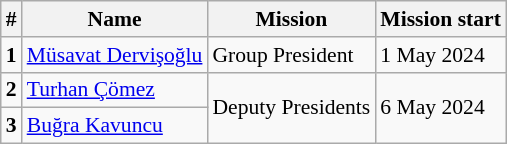<table class="wikitable" style="text-align:left; font-size:90%">
<tr>
<th>#</th>
<th>Name</th>
<th>Mission</th>
<th>Mission start</th>
</tr>
<tr>
<td><strong>1</strong></td>
<td><a href='#'>Müsavat Dervişoğlu</a></td>
<td>Group President</td>
<td>1 May 2024</td>
</tr>
<tr>
<td><strong>2</strong></td>
<td><a href='#'>Turhan Çömez</a></td>
<td rowspan="2">Deputy Presidents</td>
<td rowspan="2">6 May 2024</td>
</tr>
<tr>
<td><strong>3</strong></td>
<td><a href='#'>Buğra Kavuncu</a></td>
</tr>
</table>
